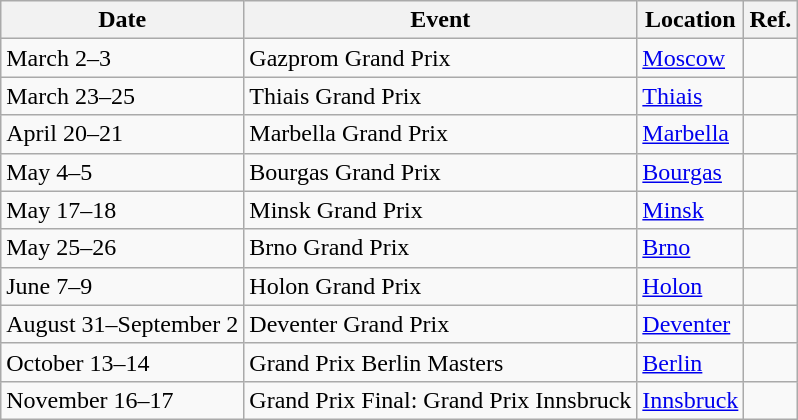<table class="wikitable sortable">
<tr>
<th>Date</th>
<th>Event</th>
<th>Location</th>
<th>Ref.</th>
</tr>
<tr>
<td>March 2–3</td>
<td>Gazprom Grand Prix</td>
<td> <a href='#'>Moscow</a></td>
<td></td>
</tr>
<tr>
<td>March 23–25</td>
<td>Thiais Grand Prix</td>
<td> <a href='#'>Thiais</a></td>
<td></td>
</tr>
<tr>
<td>April 20–21</td>
<td>Marbella Grand Prix</td>
<td> <a href='#'>Marbella</a></td>
<td></td>
</tr>
<tr>
<td>May 4–5</td>
<td>Bourgas Grand Prix</td>
<td> <a href='#'>Bourgas</a></td>
<td></td>
</tr>
<tr>
<td>May 17–18</td>
<td>Minsk Grand Prix</td>
<td> <a href='#'>Minsk</a></td>
<td></td>
</tr>
<tr>
<td>May 25–26</td>
<td>Brno Grand Prix</td>
<td> <a href='#'>Brno</a></td>
<td></td>
</tr>
<tr>
<td>June 7–9</td>
<td>Holon Grand Prix</td>
<td> <a href='#'>Holon</a></td>
<td></td>
</tr>
<tr>
<td>August 31–September 2</td>
<td>Deventer Grand Prix</td>
<td> <a href='#'>Deventer</a></td>
<td></td>
</tr>
<tr>
<td>October 13–14</td>
<td>Grand Prix Berlin Masters</td>
<td> <a href='#'>Berlin</a></td>
<td></td>
</tr>
<tr>
<td>November 16–17</td>
<td>Grand Prix Final: Grand Prix Innsbruck</td>
<td> <a href='#'>Innsbruck</a></td>
<td></td>
</tr>
</table>
